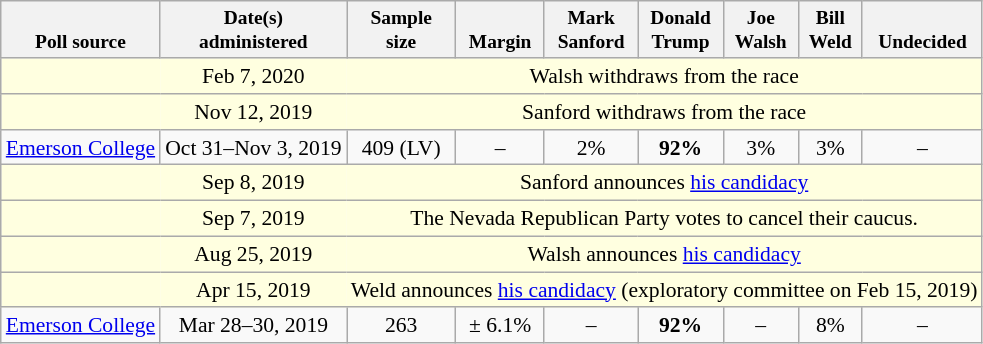<table class="wikitable" style="font-size:90%;text-align:center;">
<tr valign=bottom style="font-size:90%;">
<th>Poll source</th>
<th>Date(s)<br>administered</th>
<th>Sample<br>size</th>
<th>Margin<br></th>
<th>Mark<br>Sanford</th>
<th>Donald<br>Trump</th>
<th>Joe <br>Walsh</th>
<th>Bill<br>Weld</th>
<th>Undecided</th>
</tr>
<tr style="background:lightyellow;">
<td style="border-right-style:hidden;"></td>
<td style="border-right-style:hidden;">Feb 7, 2020</td>
<td colspan="20">Walsh withdraws from the race</td>
</tr>
<tr style="background:lightyellow;">
<td style="border-right-style:hidden;"></td>
<td style="border-right-style:hidden;">Nov 12, 2019</td>
<td colspan="7">Sanford withdraws from the race</td>
</tr>
<tr>
<td><a href='#'>Emerson College</a></td>
<td>Oct 31–Nov 3, 2019</td>
<td>409 (LV)</td>
<td>–</td>
<td>2%</td>
<td><strong>92%</strong></td>
<td>3%</td>
<td>3%</td>
<td>–</td>
</tr>
<tr style="background:lightyellow;">
<td style="border-right-style:hidden;"></td>
<td style="border-right-style:hidden;">Sep 8, 2019</td>
<td colspan="20">Sanford announces <a href='#'>his candidacy</a></td>
</tr>
<tr style="background:lightyellow;">
<td style="border-right-style:hidden;"></td>
<td style="border-right-style:hidden;">Sep 7, 2019</td>
<td colspan="7">The Nevada Republican Party votes to cancel their caucus.</td>
</tr>
<tr style="background:lightyellow;">
<td style="border-right-style:hidden;"></td>
<td style="border-right-style:hidden;">Aug 25, 2019</td>
<td colspan="20">Walsh announces <a href='#'>his candidacy</a></td>
</tr>
<tr style="background:lightyellow;">
<td style="border-right-style:hidden;"></td>
<td style="border-right-style:hidden;">Apr 15, 2019</td>
<td colspan="20">Weld announces <a href='#'>his candidacy</a> (exploratory committee on Feb 15, 2019)</td>
</tr>
<tr>
<td style="text-align:left;"><a href='#'>Emerson College</a></td>
<td>Mar 28–30, 2019</td>
<td>263</td>
<td>± 6.1%</td>
<td>–</td>
<td><strong>92%</strong></td>
<td>–</td>
<td>8%</td>
<td>–</td>
</tr>
</table>
